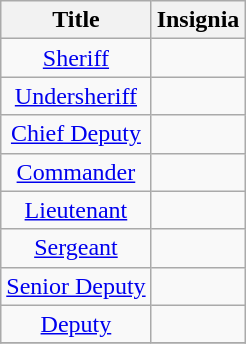<table class="wikitable">
<tr style="text-align:center;">
<th>Title</th>
<th>Insignia</th>
</tr>
<tr style="text-align:center;">
<td><a href='#'>Sheriff</a></td>
<td></td>
</tr>
<tr style="text-align:center;">
<td><a href='#'>Undersheriff</a></td>
<td></td>
</tr>
<tr style="text-align:center;">
<td><a href='#'>Chief Deputy</a></td>
<td></td>
</tr>
<tr style="text-align:center;">
<td><a href='#'>Commander</a></td>
<td></td>
</tr>
<tr style="text-align:center;">
<td><a href='#'>Lieutenant</a></td>
<td></td>
</tr>
<tr style="text-align:center;">
<td><a href='#'>Sergeant</a></td>
<td></td>
</tr>
<tr style="text-align:center;">
<td><a href='#'>Senior Deputy</a></td>
<td></td>
</tr>
<tr style="text-align:center;">
<td><a href='#'>Deputy</a></td>
<td></td>
</tr>
<tr>
</tr>
</table>
